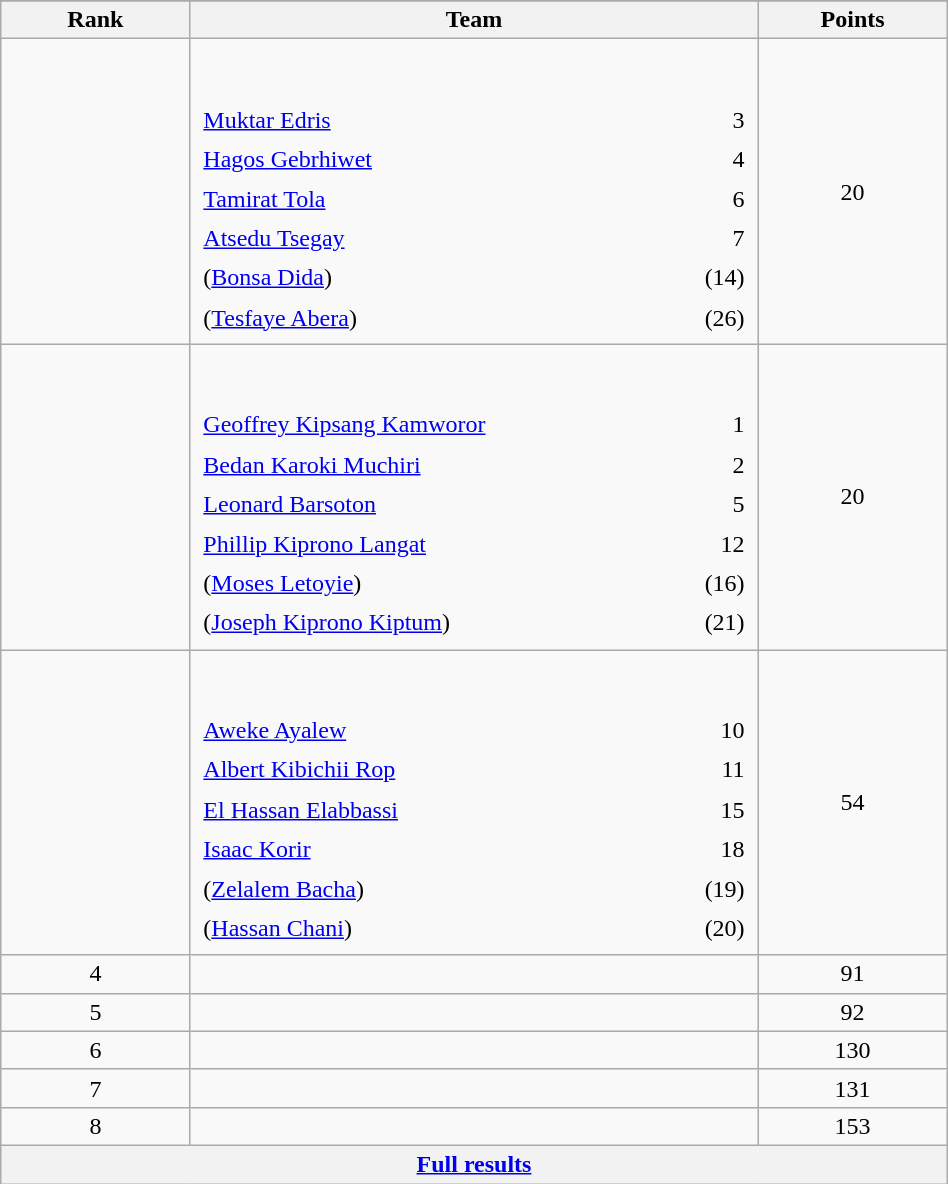<table class="wikitable" style="text-align:center;" width="50%">
<tr>
</tr>
<tr>
<th width=10%>Rank</th>
<th width=30%>Team</th>
<th width=10%>Points</th>
</tr>
<tr>
<td align=center></td>
<td align=left> <br><br><table width=100%>
<tr>
<td align=left style="border:0"><a href='#'>Muktar Edris</a></td>
<td align=right style="border:0">3</td>
</tr>
<tr>
<td align=left style="border:0"><a href='#'>Hagos Gebrhiwet</a></td>
<td align=right style="border:0">4</td>
</tr>
<tr>
<td align=left style="border:0"><a href='#'>Tamirat Tola</a></td>
<td align=right style="border:0">6</td>
</tr>
<tr>
<td align=left style="border:0"><a href='#'>Atsedu Tsegay</a></td>
<td align=right style="border:0">7</td>
</tr>
<tr>
<td align=left style="border:0">(<a href='#'>Bonsa Dida</a>)</td>
<td align=right style="border:0">(14)</td>
</tr>
<tr>
<td align=left style="border:0">(<a href='#'>Tesfaye Abera</a>)</td>
<td align=right style="border:0">(26)</td>
</tr>
</table>
</td>
<td>20</td>
</tr>
<tr>
<td align=center></td>
<td align=left> <br><br><table width=100%>
<tr>
<td align=left style="border:0"><a href='#'>Geoffrey Kipsang Kamworor</a></td>
<td align=right style="border:0">1</td>
</tr>
<tr>
<td align=left style="border:0"><a href='#'>Bedan Karoki Muchiri</a></td>
<td align=right style="border:0">2</td>
</tr>
<tr>
<td align=left style="border:0"><a href='#'>Leonard Barsoton</a></td>
<td align=right style="border:0">5</td>
</tr>
<tr>
<td align=left style="border:0"><a href='#'>Phillip Kiprono Langat</a></td>
<td align=right style="border:0">12</td>
</tr>
<tr>
<td align=left style="border:0">(<a href='#'>Moses Letoyie</a>)</td>
<td align=right style="border:0">(16)</td>
</tr>
<tr>
<td align=left style="border:0">(<a href='#'>Joseph Kiprono Kiptum</a>)</td>
<td align=right style="border:0">(21)</td>
</tr>
</table>
</td>
<td>20</td>
</tr>
<tr>
<td align=center></td>
<td align=left> <br><br><table width=100%>
<tr>
<td align=left style="border:0"><a href='#'>Aweke Ayalew</a></td>
<td align=right style="border:0">10</td>
</tr>
<tr>
<td align=left style="border:0"><a href='#'>Albert Kibichii Rop</a></td>
<td align=right style="border:0">11</td>
</tr>
<tr>
<td align=left style="border:0"><a href='#'>El Hassan Elabbassi</a></td>
<td align=right style="border:0">15</td>
</tr>
<tr>
<td align=left style="border:0"><a href='#'>Isaac Korir</a></td>
<td align=right style="border:0">18</td>
</tr>
<tr>
<td align=left style="border:0">(<a href='#'>Zelalem Bacha</a>)</td>
<td align=right style="border:0">(19)</td>
</tr>
<tr>
<td align=left style="border:0">(<a href='#'>Hassan Chani</a>)</td>
<td align=right style="border:0">(20)</td>
</tr>
</table>
</td>
<td>54</td>
</tr>
<tr>
<td align=center>4</td>
<td align=left></td>
<td>91</td>
</tr>
<tr>
<td align=center>5</td>
<td align=left></td>
<td>92</td>
</tr>
<tr>
<td align=center>6</td>
<td align=left></td>
<td>130</td>
</tr>
<tr>
<td align=center>7</td>
<td align=left></td>
<td>131</td>
</tr>
<tr>
<td align=center>8</td>
<td align=left></td>
<td>153</td>
</tr>
<tr class="sortbottom">
<th colspan=4 align=center><a href='#'>Full results</a></th>
</tr>
</table>
